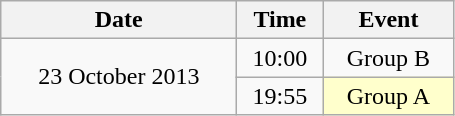<table class = "wikitable" style="text-align:center;">
<tr>
<th width=150>Date</th>
<th width=50>Time</th>
<th width=80>Event</th>
</tr>
<tr>
<td rowspan=2>23 October 2013</td>
<td>10:00</td>
<td>Group B</td>
</tr>
<tr>
<td>19:55</td>
<td bgcolor=ffffcc>Group A</td>
</tr>
</table>
